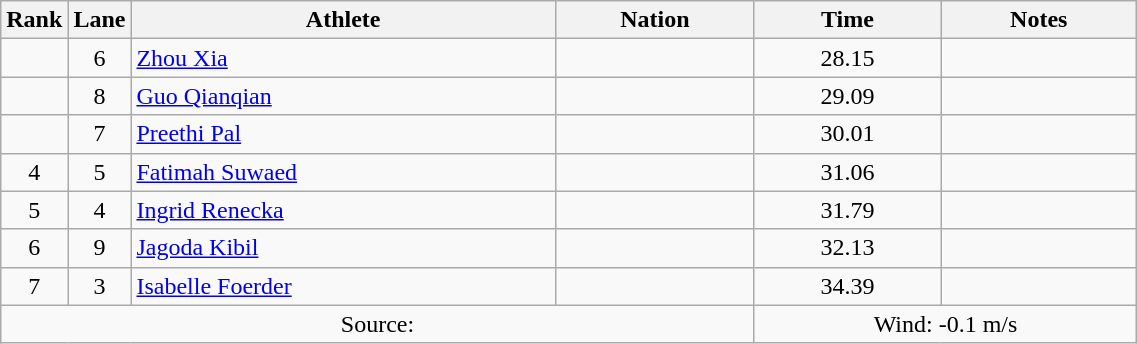<table class="wikitable sortable" style="text-align:center;width: 60%;">
<tr>
<th scope="col" style="width: 10px;">Rank</th>
<th scope="col" style="width: 10px;">Lane</th>
<th scope="col">Athlete</th>
<th scope="col">Nation</th>
<th scope="col">Time</th>
<th scope="col">Notes</th>
</tr>
<tr>
<td></td>
<td>6</td>
<td align=left><a href='#'>Zhou Xia</a></td>
<td align=left></td>
<td>28.15</td>
<td></td>
</tr>
<tr>
<td></td>
<td>8</td>
<td align=left><a href='#'>Guo Qianqian</a></td>
<td align=left></td>
<td>29.09</td>
<td></td>
</tr>
<tr>
<td></td>
<td>7</td>
<td align=left><a href='#'>Preethi Pal</a></td>
<td align=left></td>
<td>30.01</td>
<td></td>
</tr>
<tr>
<td>4</td>
<td>5</td>
<td align=left><a href='#'>Fatimah Suwaed</a></td>
<td align=left></td>
<td>31.06</td>
<td></td>
</tr>
<tr>
<td>5</td>
<td>4</td>
<td align=left><a href='#'>Ingrid Renecka</a></td>
<td align=left></td>
<td>31.79</td>
<td></td>
</tr>
<tr>
<td>6</td>
<td>9</td>
<td align=left><a href='#'>Jagoda Kibil</a></td>
<td align=left></td>
<td>32.13</td>
<td></td>
</tr>
<tr>
<td>7</td>
<td>3</td>
<td align=left><a href='#'>Isabelle Foerder</a></td>
<td align=left></td>
<td>34.39</td>
<td></td>
</tr>
<tr class="sortbottom">
<td colspan="4">Source:</td>
<td colspan="2">Wind: -0.1 m/s</td>
</tr>
</table>
